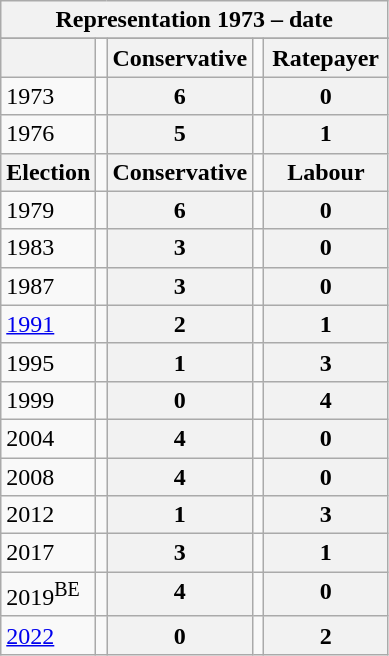<table class="wikitable">
<tr>
<th colspan="5" align="center" valign="top">Representation 1973 – date </th>
</tr>
<tr>
</tr>
<tr>
<th valign="top"> </th>
<td></td>
<th align="center" valign="top">Conservative</th>
<td></td>
<th align="center" valign="top">Ratepayer</th>
</tr>
<tr>
<td>1973</td>
<td></td>
<th align="center" valign="top"><strong>6</strong></th>
<td></td>
<th align="center" valign="top">0</th>
</tr>
<tr>
<td>1976</td>
<td></td>
<th align="center" valign="top"><strong>5</strong></th>
<td></td>
<th align="center" valign="top"><strong>1</strong></th>
</tr>
<tr>
<th valign="top">Election</th>
<td></td>
<th align="center" valign="top">Conservative</th>
<td></td>
<th align="center" valign="top">   Labour   </th>
</tr>
<tr>
<td>1979</td>
<td></td>
<th align="center" valign="top"><strong>6</strong></th>
<td></td>
<th align="center" valign="top">0</th>
</tr>
<tr>
<td>1983</td>
<td></td>
<th align="center" valign="top"><strong>3</strong></th>
<td></td>
<th align="center" valign="top">0</th>
</tr>
<tr>
<td>1987</td>
<td></td>
<th align="center" valign="top"><strong>3</strong></th>
<td></td>
<th align="center" valign="top">0</th>
</tr>
<tr>
<td><a href='#'>1991</a></td>
<td></td>
<th align="center" valign="top"><strong>2</strong></th>
<td></td>
<th align="center" valign="top"><strong>1</strong></th>
</tr>
<tr>
<td>1995</td>
<td></td>
<th align="center" valign="top"><strong>1</strong></th>
<td></td>
<th align="center" valign="top"><strong>3</strong></th>
</tr>
<tr>
<td>1999</td>
<td></td>
<th align="center" valign="top">0</th>
<td></td>
<th align="center" valign="top"><strong>4</strong></th>
</tr>
<tr>
<td>2004</td>
<td></td>
<th align="center" valign="top"><strong>4</strong></th>
<td></td>
<th align="center" valign="top">0</th>
</tr>
<tr>
<td>2008</td>
<td></td>
<th align="center" valign="top"><strong>4</strong></th>
<td></td>
<th align="center" valign="top">0</th>
</tr>
<tr>
<td>2012</td>
<td></td>
<th align="center" valign="top"><strong>1</strong></th>
<td></td>
<th align="center" valign="top"><strong>3</strong></th>
</tr>
<tr>
<td>2017</td>
<td></td>
<th align="center" valign="top"><strong>3</strong></th>
<td></td>
<th align="center" valign="top"><strong>1</strong></th>
</tr>
<tr>
<td>2019<sup>BE</sup></td>
<td></td>
<th align="center" valign="top"><strong>4</strong></th>
<td></td>
<th align="center" valign="top"><strong>0</strong></th>
</tr>
<tr>
<td><a href='#'>2022</a></td>
<td></td>
<th align="center" valign="top"><strong>0</strong></th>
<td></td>
<th align="center" valign="top"><strong>2</strong></th>
</tr>
</table>
